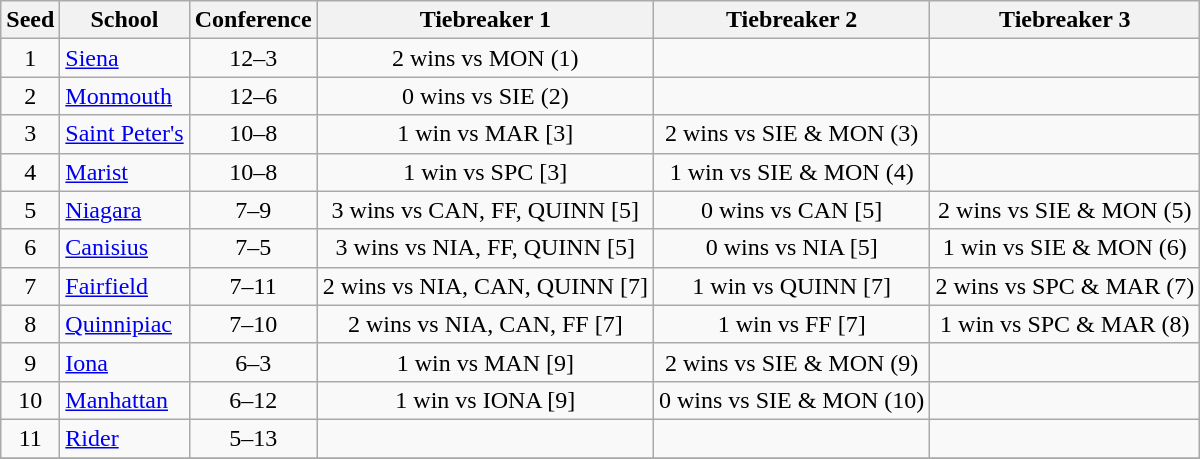<table class="wikitable" style="text-align:center">
<tr>
<th>Seed</th>
<th>School</th>
<th>Conference</th>
<th>Tiebreaker 1</th>
<th>Tiebreaker 2</th>
<th>Tiebreaker 3</th>
</tr>
<tr>
<td>1</td>
<td align=left><a href='#'>Siena</a></td>
<td>12–3</td>
<td>2 wins vs MON (1)</td>
<td></td>
<td></td>
</tr>
<tr>
<td>2</td>
<td align=left><a href='#'>Monmouth</a></td>
<td>12–6</td>
<td>0 wins vs SIE (2)</td>
<td></td>
<td></td>
</tr>
<tr>
<td>3</td>
<td align=left><a href='#'>Saint Peter's</a></td>
<td>10–8</td>
<td>1 win vs MAR [3]</td>
<td>2 wins vs SIE & MON (3)</td>
<td></td>
</tr>
<tr>
<td>4</td>
<td align=left><a href='#'>Marist</a></td>
<td>10–8</td>
<td>1 win vs SPC [3]</td>
<td>1 win vs SIE & MON (4)</td>
<td></td>
</tr>
<tr>
<td>5</td>
<td align=left><a href='#'>Niagara</a></td>
<td>7–9</td>
<td>3 wins vs CAN, FF, QUINN [5]</td>
<td>0 wins vs CAN [5]</td>
<td>2 wins vs SIE & MON (5)</td>
</tr>
<tr>
<td>6</td>
<td align=left><a href='#'>Canisius</a></td>
<td>7–5</td>
<td>3 wins vs NIA, FF, QUINN [5]</td>
<td>0 wins vs NIA [5]</td>
<td>1 win vs SIE & MON (6)</td>
</tr>
<tr>
<td>7</td>
<td align=left><a href='#'>Fairfield</a></td>
<td>7–11</td>
<td>2 wins vs NIA, CAN, QUINN [7]</td>
<td>1 win vs QUINN [7]</td>
<td>2 wins vs SPC & MAR (7)</td>
</tr>
<tr>
<td>8</td>
<td align=left><a href='#'>Quinnipiac</a></td>
<td>7–10</td>
<td>2 wins vs NIA, CAN, FF [7]</td>
<td>1 win vs FF [7]</td>
<td>1 win vs SPC & MAR (8)</td>
</tr>
<tr>
<td>9</td>
<td align=left><a href='#'>Iona</a></td>
<td>6–3</td>
<td>1 win vs MAN [9]</td>
<td>2 wins vs SIE & MON (9)</td>
<td></td>
</tr>
<tr>
<td>10</td>
<td align=left><a href='#'>Manhattan</a></td>
<td>6–12</td>
<td>1 win vs IONA [9]</td>
<td>0 wins vs SIE & MON (10)</td>
<td></td>
</tr>
<tr>
<td>11</td>
<td align=left><a href='#'>Rider</a></td>
<td>5–13</td>
<td></td>
<td></td>
<td></td>
</tr>
<tr>
</tr>
</table>
